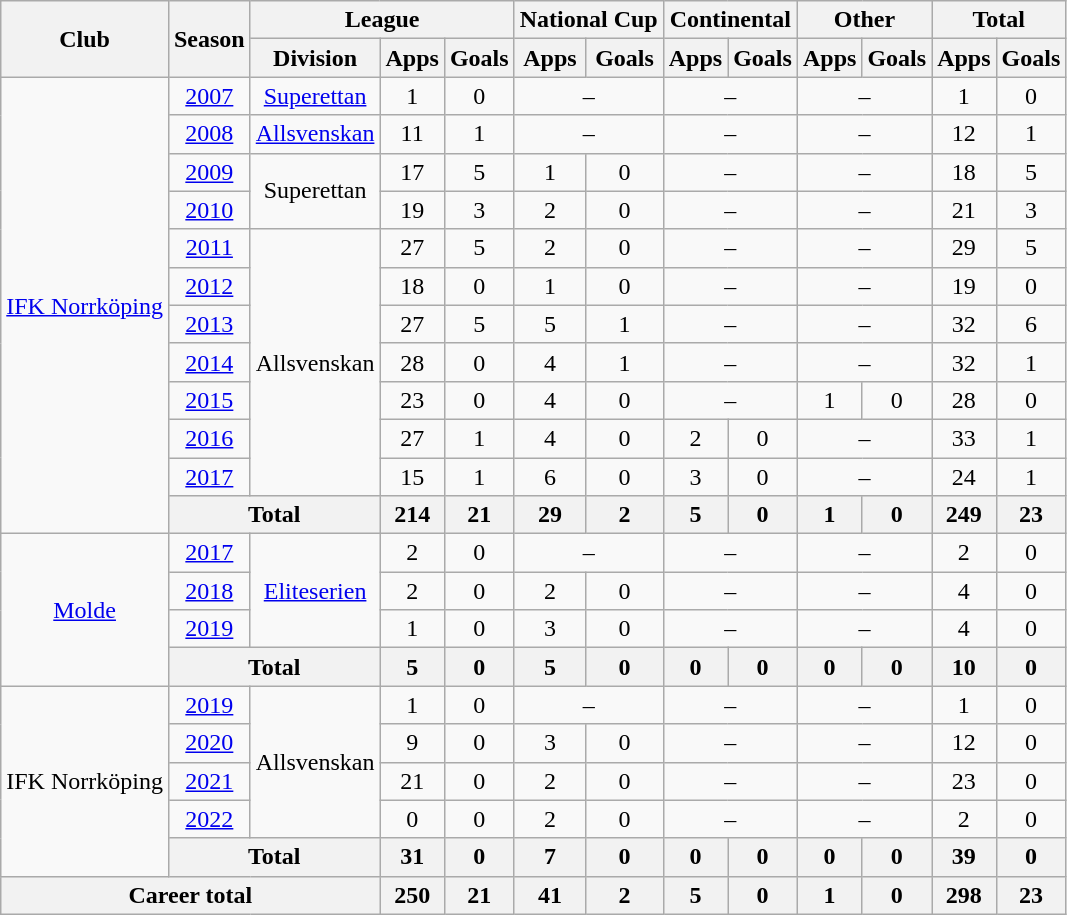<table class="wikitable" style="text-align: center;">
<tr>
<th rowspan="2">Club</th>
<th rowspan="2">Season</th>
<th colspan="3">League</th>
<th colspan="2">National Cup</th>
<th colspan="2">Continental</th>
<th colspan="2">Other</th>
<th colspan="2">Total</th>
</tr>
<tr>
<th>Division</th>
<th>Apps</th>
<th>Goals</th>
<th>Apps</th>
<th>Goals</th>
<th>Apps</th>
<th>Goals</th>
<th>Apps</th>
<th>Goals</th>
<th>Apps</th>
<th>Goals</th>
</tr>
<tr>
<td rowspan="12" valign="center"><a href='#'>IFK Norrköping</a></td>
<td><a href='#'>2007</a></td>
<td><a href='#'>Superettan</a></td>
<td>1</td>
<td>0</td>
<td colspan="2">–</td>
<td colspan="2">–</td>
<td colspan="2">–</td>
<td>1</td>
<td>0</td>
</tr>
<tr>
<td><a href='#'>2008</a></td>
<td><a href='#'>Allsvenskan</a></td>
<td>11</td>
<td>1</td>
<td colspan="2">–</td>
<td colspan="2">–</td>
<td colspan="2">–</td>
<td>12</td>
<td>1</td>
</tr>
<tr>
<td><a href='#'>2009</a></td>
<td rowspan="2">Superettan</td>
<td>17</td>
<td>5</td>
<td>1</td>
<td>0</td>
<td colspan="2">–</td>
<td colspan="2">–</td>
<td>18</td>
<td>5</td>
</tr>
<tr>
<td><a href='#'>2010</a></td>
<td>19</td>
<td>3</td>
<td>2</td>
<td>0</td>
<td colspan="2">–</td>
<td colspan="2">–</td>
<td>21</td>
<td>3</td>
</tr>
<tr>
<td><a href='#'>2011</a></td>
<td rowspan="7">Allsvenskan</td>
<td>27</td>
<td>5</td>
<td>2</td>
<td>0</td>
<td colspan="2">–</td>
<td colspan="2">–</td>
<td>29</td>
<td>5</td>
</tr>
<tr>
<td><a href='#'>2012</a></td>
<td>18</td>
<td>0</td>
<td>1</td>
<td>0</td>
<td colspan="2">–</td>
<td colspan="2">–</td>
<td>19</td>
<td>0</td>
</tr>
<tr>
<td><a href='#'>2013</a></td>
<td>27</td>
<td>5</td>
<td>5</td>
<td>1</td>
<td colspan="2">–</td>
<td colspan="2">–</td>
<td>32</td>
<td>6</td>
</tr>
<tr>
<td><a href='#'>2014</a></td>
<td>28</td>
<td>0</td>
<td>4</td>
<td>1</td>
<td colspan="2">–</td>
<td colspan="2">–</td>
<td>32</td>
<td>1</td>
</tr>
<tr>
<td><a href='#'>2015</a></td>
<td>23</td>
<td>0</td>
<td>4</td>
<td>0</td>
<td colspan="2">–</td>
<td>1</td>
<td>0</td>
<td>28</td>
<td>0</td>
</tr>
<tr>
<td><a href='#'>2016</a></td>
<td>27</td>
<td>1</td>
<td>4</td>
<td>0</td>
<td>2</td>
<td>0</td>
<td colspan="2">–</td>
<td>33</td>
<td>1</td>
</tr>
<tr>
<td><a href='#'>2017</a></td>
<td>15</td>
<td>1</td>
<td>6</td>
<td>0</td>
<td>3</td>
<td>0</td>
<td colspan="2">–</td>
<td>24</td>
<td>1</td>
</tr>
<tr>
<th colspan="2">Total</th>
<th>214</th>
<th>21</th>
<th>29</th>
<th>2</th>
<th>5</th>
<th>0</th>
<th>1</th>
<th>0</th>
<th>249</th>
<th>23</th>
</tr>
<tr>
<td rowspan="4" valign="center"><a href='#'>Molde</a></td>
<td><a href='#'>2017</a></td>
<td rowspan="3"><a href='#'>Eliteserien</a></td>
<td>2</td>
<td>0</td>
<td colspan="2">–</td>
<td colspan="2">–</td>
<td colspan="2">–</td>
<td>2</td>
<td>0</td>
</tr>
<tr>
<td><a href='#'>2018</a></td>
<td>2</td>
<td>0</td>
<td>2</td>
<td>0</td>
<td colspan="2">–</td>
<td colspan="2">–</td>
<td>4</td>
<td>0</td>
</tr>
<tr>
<td><a href='#'>2019</a></td>
<td>1</td>
<td>0</td>
<td>3</td>
<td>0</td>
<td colspan="2">–</td>
<td colspan="2">–</td>
<td>4</td>
<td>0</td>
</tr>
<tr>
<th colspan="2">Total</th>
<th>5</th>
<th>0</th>
<th>5</th>
<th>0</th>
<th>0</th>
<th>0</th>
<th>0</th>
<th>0</th>
<th>10</th>
<th>0</th>
</tr>
<tr>
<td rowspan="5" valign="center">IFK Norrköping</td>
<td><a href='#'>2019</a></td>
<td rowspan="4">Allsvenskan</td>
<td>1</td>
<td>0</td>
<td colspan="2">–</td>
<td colspan="2">–</td>
<td colspan="2">–</td>
<td>1</td>
<td>0</td>
</tr>
<tr>
<td><a href='#'>2020</a></td>
<td>9</td>
<td>0</td>
<td>3</td>
<td>0</td>
<td colspan="2">–</td>
<td colspan="2">–</td>
<td>12</td>
<td>0</td>
</tr>
<tr>
<td><a href='#'>2021</a></td>
<td>21</td>
<td>0</td>
<td>2</td>
<td>0</td>
<td colspan="2">–</td>
<td colspan="2">–</td>
<td>23</td>
<td>0</td>
</tr>
<tr>
<td><a href='#'>2022</a></td>
<td>0</td>
<td>0</td>
<td>2</td>
<td>0</td>
<td colspan="2">–</td>
<td colspan="2">–</td>
<td>2</td>
<td>0</td>
</tr>
<tr>
<th colspan="2">Total</th>
<th>31</th>
<th>0</th>
<th>7</th>
<th>0</th>
<th>0</th>
<th>0</th>
<th>0</th>
<th>0</th>
<th>39</th>
<th>0</th>
</tr>
<tr>
<th colspan="3">Career total</th>
<th>250</th>
<th>21</th>
<th>41</th>
<th>2</th>
<th>5</th>
<th>0</th>
<th>1</th>
<th>0</th>
<th>298</th>
<th>23</th>
</tr>
</table>
